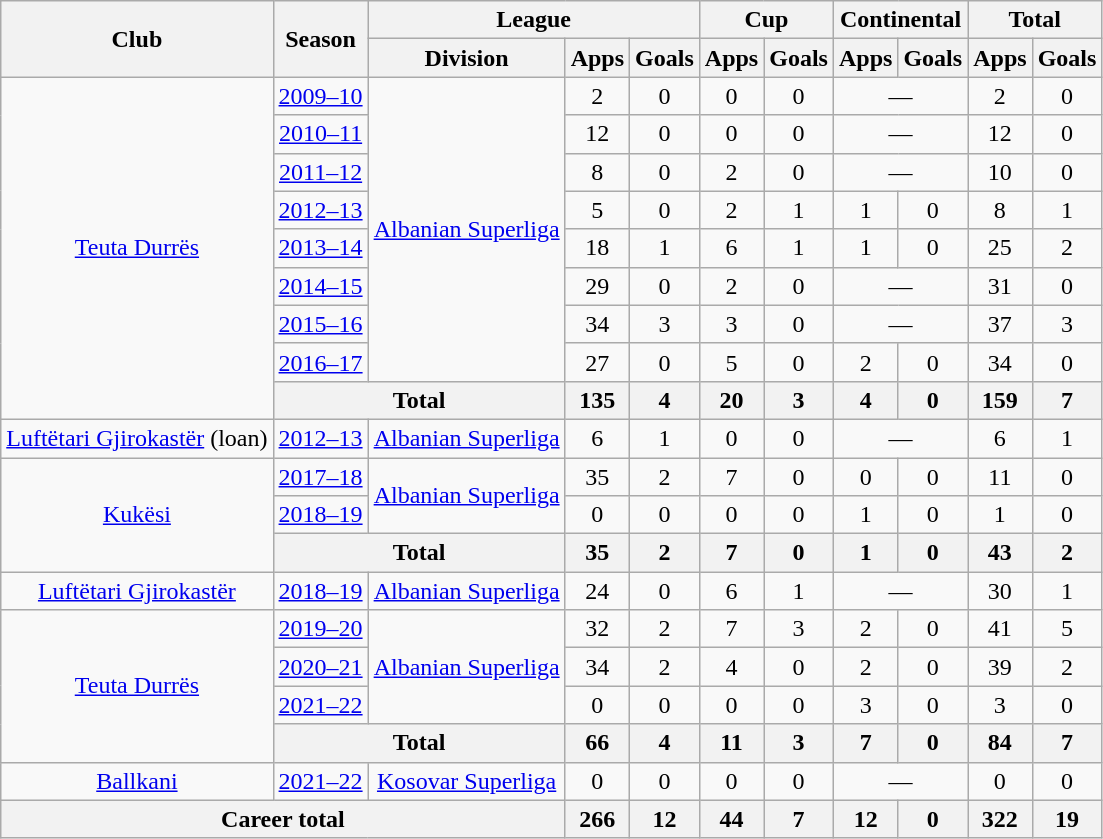<table class="wikitable" style="text-align: center;">
<tr>
<th rowspan="2">Club</th>
<th rowspan="2">Season</th>
<th colspan="3">League</th>
<th colspan="2">Cup</th>
<th colspan="2">Continental</th>
<th colspan="2">Total</th>
</tr>
<tr>
<th>Division</th>
<th>Apps</th>
<th>Goals</th>
<th>Apps</th>
<th>Goals</th>
<th>Apps</th>
<th>Goals</th>
<th>Apps</th>
<th>Goals</th>
</tr>
<tr>
<td rowspan="9"><a href='#'>Teuta Durrës</a></td>
<td><a href='#'>2009–10</a></td>
<td rowspan="8"><a href='#'>Albanian Superliga</a></td>
<td>2</td>
<td>0</td>
<td>0</td>
<td>0</td>
<td colspan="2">—</td>
<td>2</td>
<td>0</td>
</tr>
<tr>
<td><a href='#'>2010–11</a></td>
<td>12</td>
<td>0</td>
<td>0</td>
<td>0</td>
<td colspan="2">—</td>
<td>12</td>
<td>0</td>
</tr>
<tr>
<td><a href='#'>2011–12</a></td>
<td>8</td>
<td>0</td>
<td>2</td>
<td>0</td>
<td colspan="2">—</td>
<td>10</td>
<td>0</td>
</tr>
<tr>
<td><a href='#'>2012–13</a></td>
<td>5</td>
<td>0</td>
<td>2</td>
<td>1</td>
<td>1</td>
<td>0</td>
<td>8</td>
<td>1</td>
</tr>
<tr>
<td><a href='#'>2013–14</a></td>
<td>18</td>
<td>1</td>
<td>6</td>
<td>1</td>
<td>1</td>
<td>0</td>
<td>25</td>
<td>2</td>
</tr>
<tr>
<td><a href='#'>2014–15</a></td>
<td>29</td>
<td>0</td>
<td>2</td>
<td>0</td>
<td colspan="2">—</td>
<td>31</td>
<td>0</td>
</tr>
<tr>
<td><a href='#'>2015–16</a></td>
<td>34</td>
<td>3</td>
<td>3</td>
<td>0</td>
<td colspan="2">—</td>
<td>37</td>
<td>3</td>
</tr>
<tr>
<td><a href='#'>2016–17</a></td>
<td>27</td>
<td>0</td>
<td>5</td>
<td>0</td>
<td>2</td>
<td>0</td>
<td>34</td>
<td>0</td>
</tr>
<tr>
<th colspan="2">Total</th>
<th>135</th>
<th>4</th>
<th>20</th>
<th>3</th>
<th>4</th>
<th>0</th>
<th>159</th>
<th>7</th>
</tr>
<tr>
<td rowspan=1><a href='#'>Luftëtari Gjirokastër</a> (loan)</td>
<td><a href='#'>2012–13</a></td>
<td rowspan=1><a href='#'>Albanian Superliga</a></td>
<td>6</td>
<td>1</td>
<td>0</td>
<td>0</td>
<td colspan="2">—</td>
<td>6</td>
<td>1</td>
</tr>
<tr>
<td rowspan=3><a href='#'>Kukësi</a></td>
<td><a href='#'>2017–18</a></td>
<td rowspan=2><a href='#'>Albanian Superliga</a></td>
<td>35</td>
<td>2</td>
<td>7</td>
<td>0</td>
<td>0</td>
<td>0</td>
<td>11</td>
<td>0</td>
</tr>
<tr>
<td><a href='#'>2018–19</a></td>
<td>0</td>
<td>0</td>
<td>0</td>
<td>0</td>
<td>1</td>
<td>0</td>
<td>1</td>
<td>0</td>
</tr>
<tr>
<th colspan="2" valign="center">Total</th>
<th>35</th>
<th>2</th>
<th>7</th>
<th>0</th>
<th>1</th>
<th>0</th>
<th>43</th>
<th>2</th>
</tr>
<tr>
<td rowspan=1><a href='#'>Luftëtari Gjirokastër</a></td>
<td><a href='#'>2018–19</a></td>
<td rowspan=1><a href='#'>Albanian Superliga</a></td>
<td>24</td>
<td>0</td>
<td>6</td>
<td>1</td>
<td colspan="2">—</td>
<td>30</td>
<td>1</td>
</tr>
<tr>
<td rowspan="4"><a href='#'>Teuta Durrës</a></td>
<td><a href='#'>2019–20</a></td>
<td rowspan="3"><a href='#'>Albanian Superliga</a></td>
<td>32</td>
<td>2</td>
<td>7</td>
<td>3</td>
<td>2</td>
<td>0</td>
<td>41</td>
<td>5</td>
</tr>
<tr>
<td><a href='#'>2020–21</a></td>
<td>34</td>
<td>2</td>
<td>4</td>
<td>0</td>
<td>2</td>
<td>0</td>
<td>39</td>
<td>2</td>
</tr>
<tr>
<td><a href='#'>2021–22</a></td>
<td>0</td>
<td>0</td>
<td>0</td>
<td>0</td>
<td>3</td>
<td>0</td>
<td>3</td>
<td>0</td>
</tr>
<tr>
<th colspan="2">Total</th>
<th>66</th>
<th>4</th>
<th>11</th>
<th>3</th>
<th>7</th>
<th>0</th>
<th>84</th>
<th>7</th>
</tr>
<tr>
<td rowspan=1><a href='#'>Ballkani</a></td>
<td><a href='#'>2021–22</a></td>
<td rowspan=1><a href='#'>Kosovar Superliga</a></td>
<td>0</td>
<td>0</td>
<td>0</td>
<td>0</td>
<td colspan="2">—</td>
<td>0</td>
<td>0</td>
</tr>
<tr>
<th colspan="3">Career total</th>
<th>266</th>
<th>12</th>
<th>44</th>
<th>7</th>
<th>12</th>
<th>0</th>
<th>322</th>
<th>19</th>
</tr>
</table>
